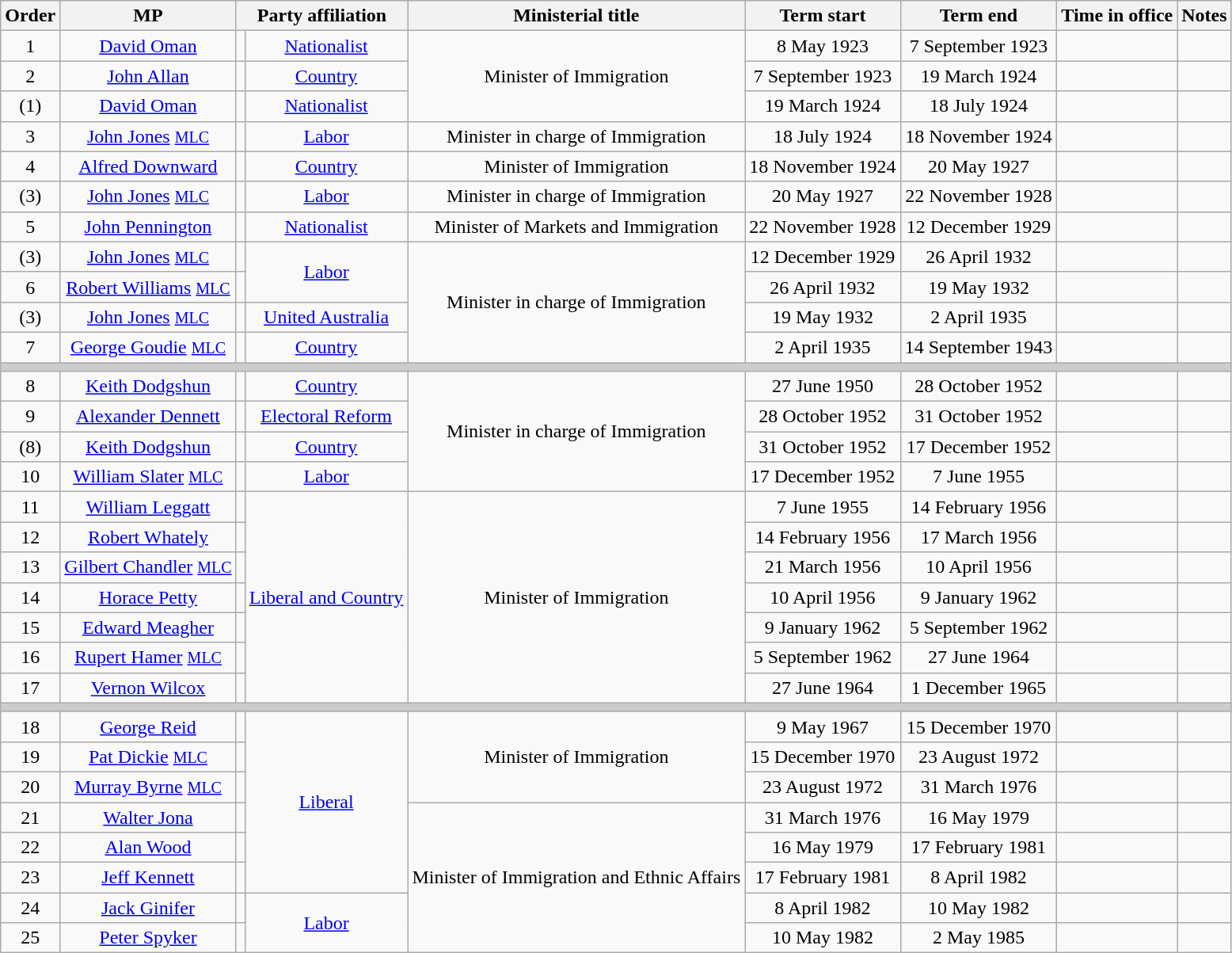<table class="wikitable" style="text-align:center">
<tr>
<th>Order</th>
<th>MP</th>
<th colspan="2">Party affiliation</th>
<th>Ministerial title</th>
<th>Term start</th>
<th>Term end</th>
<th>Time in office</th>
<th>Notes</th>
</tr>
<tr>
<td>1</td>
<td><a href='#'>David Oman</a> </td>
<td></td>
<td><a href='#'>Nationalist</a></td>
<td rowspan=3>Minister of Immigration</td>
<td>8 May 1923</td>
<td>7 September 1923</td>
<td></td>
<td></td>
</tr>
<tr>
<td>2</td>
<td><a href='#'>John Allan</a> </td>
<td></td>
<td><a href='#'>Country</a></td>
<td>7 September 1923</td>
<td>19 March 1924</td>
<td></td>
<td></td>
</tr>
<tr>
<td>(1)</td>
<td><a href='#'>David Oman</a> </td>
<td></td>
<td><a href='#'>Nationalist</a></td>
<td>19 March 1924</td>
<td>18 July 1924</td>
<td></td>
<td></td>
</tr>
<tr>
<td>3</td>
<td><a href='#'>John Jones</a> <small><a href='#'>MLC</a></small></td>
<td></td>
<td><a href='#'>Labor</a></td>
<td>Minister in charge of Immigration</td>
<td>18 July 1924</td>
<td>18 November 1924</td>
<td></td>
<td></td>
</tr>
<tr>
<td>4</td>
<td><a href='#'>Alfred Downward</a> </td>
<td></td>
<td><a href='#'>Country</a></td>
<td>Minister of Immigration</td>
<td>18 November 1924</td>
<td>20 May 1927</td>
<td></td>
<td></td>
</tr>
<tr>
<td>(3)</td>
<td><a href='#'>John Jones</a> <small><a href='#'>MLC</a></small></td>
<td></td>
<td><a href='#'>Labor</a></td>
<td>Minister in charge of Immigration</td>
<td>20 May 1927</td>
<td>22 November 1928</td>
<td></td>
<td></td>
</tr>
<tr>
<td>5</td>
<td><a href='#'>John Pennington</a> </td>
<td></td>
<td><a href='#'>Nationalist</a></td>
<td>Minister of Markets and Immigration</td>
<td>22 November 1928</td>
<td>12 December 1929</td>
<td></td>
<td></td>
</tr>
<tr>
<td>(3)</td>
<td><a href='#'>John Jones</a> <small><a href='#'>MLC</a></small></td>
<td></td>
<td rowspan=2><a href='#'>Labor</a></td>
<td rowspan=4>Minister in charge of Immigration</td>
<td>12 December 1929</td>
<td>26 April 1932</td>
<td></td>
<td></td>
</tr>
<tr>
<td>6</td>
<td><a href='#'>Robert Williams</a> <small><a href='#'>MLC</a></small></td>
<td></td>
<td>26 April 1932</td>
<td>19 May 1932</td>
<td></td>
<td></td>
</tr>
<tr>
<td>(3)</td>
<td><a href='#'>John Jones</a> <small><a href='#'>MLC</a></small></td>
<td></td>
<td><a href='#'>United Australia</a></td>
<td>19 May 1932</td>
<td>2 April 1935</td>
<td></td>
<td></td>
</tr>
<tr>
<td>7</td>
<td><a href='#'>George Goudie</a> <small><a href='#'>MLC</a></small></td>
<td></td>
<td><a href='#'>Country</a></td>
<td>2 April 1935</td>
<td>14 September 1943</td>
<td></td>
<td></td>
</tr>
<tr>
<th colspan=9 style="background: #cccccc;"></th>
</tr>
<tr>
<td>8</td>
<td><a href='#'>Keith Dodgshun</a> </td>
<td></td>
<td><a href='#'>Country</a></td>
<td rowspan=4>Minister in charge of Immigration</td>
<td>27 June 1950</td>
<td>28 October 1952</td>
<td></td>
<td></td>
</tr>
<tr>
<td>9</td>
<td><a href='#'>Alexander Dennett</a> </td>
<td></td>
<td><a href='#'>Electoral Reform</a></td>
<td>28 October 1952</td>
<td>31 October 1952</td>
<td></td>
<td></td>
</tr>
<tr>
<td>(8)</td>
<td><a href='#'>Keith Dodgshun</a> </td>
<td></td>
<td><a href='#'>Country</a></td>
<td>31 October 1952</td>
<td>17 December 1952</td>
<td></td>
<td></td>
</tr>
<tr>
<td>10</td>
<td><a href='#'>William Slater</a> <small><a href='#'>MLC</a></small></td>
<td></td>
<td><a href='#'>Labor</a></td>
<td>17 December 1952</td>
<td>7 June 1955</td>
<td></td>
<td></td>
</tr>
<tr>
<td>11</td>
<td><a href='#'>William Leggatt</a> </td>
<td></td>
<td rowspan=7><a href='#'>Liberal and Country</a></td>
<td rowspan=7>Minister of Immigration</td>
<td>7 June 1955</td>
<td>14 February 1956</td>
<td></td>
<td></td>
</tr>
<tr>
<td>12</td>
<td><a href='#'>Robert Whately</a> </td>
<td></td>
<td>14 February 1956</td>
<td>17 March 1956</td>
<td></td>
<td></td>
</tr>
<tr>
<td>13</td>
<td><a href='#'>Gilbert Chandler</a> <small><a href='#'>MLC</a></small></td>
<td></td>
<td>21 March 1956</td>
<td>10 April 1956</td>
<td></td>
<td></td>
</tr>
<tr>
<td>14</td>
<td><a href='#'>Horace Petty</a> </td>
<td></td>
<td>10 April 1956</td>
<td>9 January 1962</td>
<td></td>
<td></td>
</tr>
<tr>
<td>15</td>
<td><a href='#'>Edward Meagher</a> </td>
<td></td>
<td>9 January 1962</td>
<td>5 September 1962</td>
<td></td>
<td></td>
</tr>
<tr>
<td>16</td>
<td><a href='#'>Rupert Hamer</a> <small><a href='#'>MLC</a></small></td>
<td></td>
<td>5 September 1962</td>
<td>27 June 1964</td>
<td></td>
<td></td>
</tr>
<tr>
<td>17</td>
<td><a href='#'>Vernon Wilcox</a> </td>
<td></td>
<td>27 June 1964</td>
<td>1 December 1965</td>
<td></td>
<td></td>
</tr>
<tr>
<th colspan=9 style="background: #cccccc;"></th>
</tr>
<tr>
<td>18</td>
<td><a href='#'>George Reid</a> </td>
<td></td>
<td rowspan=6><a href='#'>Liberal</a></td>
<td rowspan=3>Minister of Immigration</td>
<td>9 May 1967</td>
<td>15 December 1970</td>
<td></td>
<td></td>
</tr>
<tr>
<td>19</td>
<td><a href='#'>Pat Dickie</a> <small><a href='#'>MLC</a></small></td>
<td></td>
<td>15 December 1970</td>
<td>23 August 1972</td>
<td></td>
<td></td>
</tr>
<tr>
<td>20</td>
<td><a href='#'>Murray Byrne</a> <small><a href='#'>MLC</a></small></td>
<td></td>
<td>23 August 1972</td>
<td>31 March 1976</td>
<td></td>
<td></td>
</tr>
<tr>
<td>21</td>
<td><a href='#'>Walter Jona</a> </td>
<td></td>
<td rowspan=5>Minister of Immigration and Ethnic Affairs</td>
<td>31 March 1976</td>
<td>16 May 1979</td>
<td></td>
<td></td>
</tr>
<tr>
<td>22</td>
<td><a href='#'>Alan Wood</a> </td>
<td></td>
<td>16 May 1979</td>
<td>17 February 1981</td>
<td></td>
<td></td>
</tr>
<tr>
<td>23</td>
<td><a href='#'>Jeff Kennett</a> </td>
<td></td>
<td>17 February 1981</td>
<td>8 April 1982</td>
<td></td>
<td></td>
</tr>
<tr>
<td>24</td>
<td><a href='#'>Jack Ginifer</a> </td>
<td></td>
<td rowspan=2><a href='#'>Labor</a></td>
<td>8 April 1982</td>
<td>10 May 1982</td>
<td></td>
<td></td>
</tr>
<tr>
<td>25</td>
<td><a href='#'>Peter Spyker</a> </td>
<td></td>
<td>10 May 1982</td>
<td>2 May 1985</td>
<td></td>
<td></td>
</tr>
</table>
